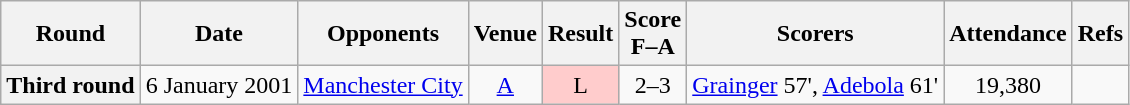<table class="wikitable plainrowheaders" style="text-align:center">
<tr>
<th scope="col">Round</th>
<th scope="col">Date</th>
<th scope="col">Opponents</th>
<th scope="col">Venue</th>
<th scope="col">Result</th>
<th scope="col">Score<br>F–A</th>
<th scope="col">Scorers</th>
<th scope="col">Attendance</th>
<th scope="col">Refs</th>
</tr>
<tr>
<th scope="row">Third round</th>
<td align="left">6 January 2001</td>
<td align="left"><a href='#'>Manchester City</a></td>
<td><a href='#'>A</a></td>
<td style="background:#fcc">L</td>
<td>2–3</td>
<td align="left"><a href='#'>Grainger</a> 57', <a href='#'>Adebola</a> 61'</td>
<td>19,380</td>
<td></td>
</tr>
</table>
